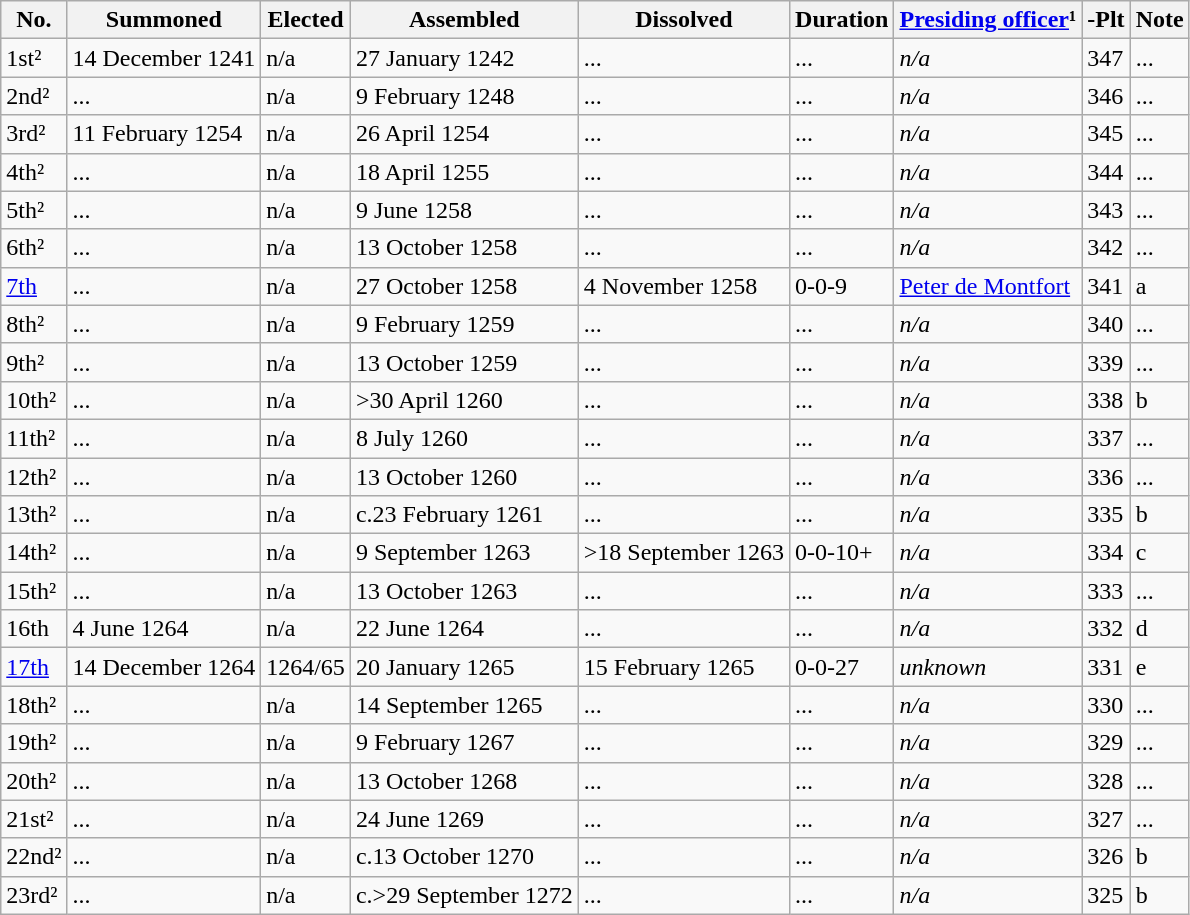<table class="wikitable">
<tr>
<th>No.</th>
<th>Summoned</th>
<th>Elected</th>
<th>Assembled</th>
<th>Dissolved</th>
<th>Duration</th>
<th><a href='#'>Presiding officer</a>¹</th>
<th>-Plt</th>
<th>Note</th>
</tr>
<tr>
<td>1st²</td>
<td>14 December 1241</td>
<td>n/a</td>
<td>27 January 1242</td>
<td>...</td>
<td>...</td>
<td><em>n/a</em></td>
<td>347</td>
<td>...</td>
</tr>
<tr>
<td>2nd²</td>
<td>...</td>
<td>n/a</td>
<td>9 February 1248</td>
<td>...</td>
<td>...</td>
<td><em>n/a</em></td>
<td>346</td>
<td>...</td>
</tr>
<tr>
<td>3rd²</td>
<td>11 February 1254</td>
<td>n/a</td>
<td>26 April 1254</td>
<td>...</td>
<td>...</td>
<td><em>n/a</em></td>
<td>345</td>
<td>...</td>
</tr>
<tr>
<td>4th²</td>
<td>...</td>
<td>n/a</td>
<td>18 April 1255</td>
<td>...</td>
<td>...</td>
<td><em>n/a</em></td>
<td>344</td>
<td>...</td>
</tr>
<tr>
<td>5th²</td>
<td>...</td>
<td>n/a</td>
<td>9 June 1258</td>
<td>...</td>
<td>...</td>
<td><em>n/a</em></td>
<td>343</td>
<td>...</td>
</tr>
<tr>
<td>6th²</td>
<td>...</td>
<td>n/a</td>
<td>13 October 1258</td>
<td>...</td>
<td>...</td>
<td><em>n/a</em></td>
<td>342</td>
<td>...</td>
</tr>
<tr>
<td><a href='#'>7th</a></td>
<td>...</td>
<td>n/a</td>
<td>27 October 1258</td>
<td>4 November 1258</td>
<td>0-0-9</td>
<td><a href='#'>Peter de Montfort</a></td>
<td>341</td>
<td>a</td>
</tr>
<tr>
<td>8th²</td>
<td>...</td>
<td>n/a</td>
<td>9 February 1259</td>
<td>...</td>
<td>...</td>
<td><em>n/a</em></td>
<td>340</td>
<td>...</td>
</tr>
<tr>
<td>9th²</td>
<td>...</td>
<td>n/a</td>
<td>13 October 1259</td>
<td>...</td>
<td>...</td>
<td><em>n/a</em></td>
<td>339</td>
<td>...</td>
</tr>
<tr>
<td>10th²</td>
<td>...</td>
<td>n/a</td>
<td>>30 April 1260</td>
<td>...</td>
<td>...</td>
<td><em>n/a</em></td>
<td>338</td>
<td>b</td>
</tr>
<tr>
<td>11th²</td>
<td>...</td>
<td>n/a</td>
<td>8 July 1260</td>
<td>...</td>
<td>...</td>
<td><em>n/a</em></td>
<td>337</td>
<td>...</td>
</tr>
<tr>
<td>12th²</td>
<td>...</td>
<td>n/a</td>
<td>13 October 1260</td>
<td>...</td>
<td>...</td>
<td><em>n/a</em></td>
<td>336</td>
<td>...</td>
</tr>
<tr>
<td>13th²</td>
<td>...</td>
<td>n/a</td>
<td>c.23 February 1261</td>
<td>...</td>
<td>...</td>
<td><em>n/a</em></td>
<td>335</td>
<td>b</td>
</tr>
<tr>
<td>14th²</td>
<td>...</td>
<td>n/a</td>
<td>9 September 1263</td>
<td>>18 September 1263</td>
<td>0-0-10+</td>
<td><em>n/a</em></td>
<td>334</td>
<td>c</td>
</tr>
<tr>
<td>15th²</td>
<td>...</td>
<td>n/a</td>
<td>13 October 1263</td>
<td>...</td>
<td>...</td>
<td><em>n/a</em></td>
<td>333</td>
<td>...</td>
</tr>
<tr>
<td>16th</td>
<td>4 June 1264</td>
<td>n/a</td>
<td>22 June 1264</td>
<td>...</td>
<td>...</td>
<td><em>n/a</em></td>
<td>332</td>
<td>d</td>
</tr>
<tr>
<td><a href='#'>17th</a></td>
<td>14 December 1264</td>
<td>1264/65</td>
<td>20 January 1265</td>
<td>15 February 1265</td>
<td>0-0-27</td>
<td><em>unknown</em></td>
<td>331</td>
<td>e</td>
</tr>
<tr>
<td>18th²</td>
<td>...</td>
<td>n/a</td>
<td>14 September 1265</td>
<td>...</td>
<td>...</td>
<td><em>n/a</em></td>
<td>330</td>
<td>...</td>
</tr>
<tr>
<td>19th²</td>
<td>...</td>
<td>n/a</td>
<td>9 February 1267</td>
<td>...</td>
<td>...</td>
<td><em>n/a</em></td>
<td>329</td>
<td>...</td>
</tr>
<tr>
<td>20th²</td>
<td>...</td>
<td>n/a</td>
<td>13 October 1268</td>
<td>...</td>
<td>...</td>
<td><em>n/a</em></td>
<td>328</td>
<td>...</td>
</tr>
<tr>
<td>21st²</td>
<td>...</td>
<td>n/a</td>
<td>24 June 1269</td>
<td>...</td>
<td>...</td>
<td><em>n/a</em></td>
<td>327</td>
<td>...</td>
</tr>
<tr>
<td>22nd²</td>
<td>...</td>
<td>n/a</td>
<td>c.13 October 1270</td>
<td>...</td>
<td>...</td>
<td><em>n/a</em></td>
<td>326</td>
<td>b</td>
</tr>
<tr>
<td>23rd²</td>
<td>...</td>
<td>n/a</td>
<td>c.>29 September 1272</td>
<td>...</td>
<td>...</td>
<td><em>n/a</em></td>
<td>325</td>
<td>b</td>
</tr>
</table>
